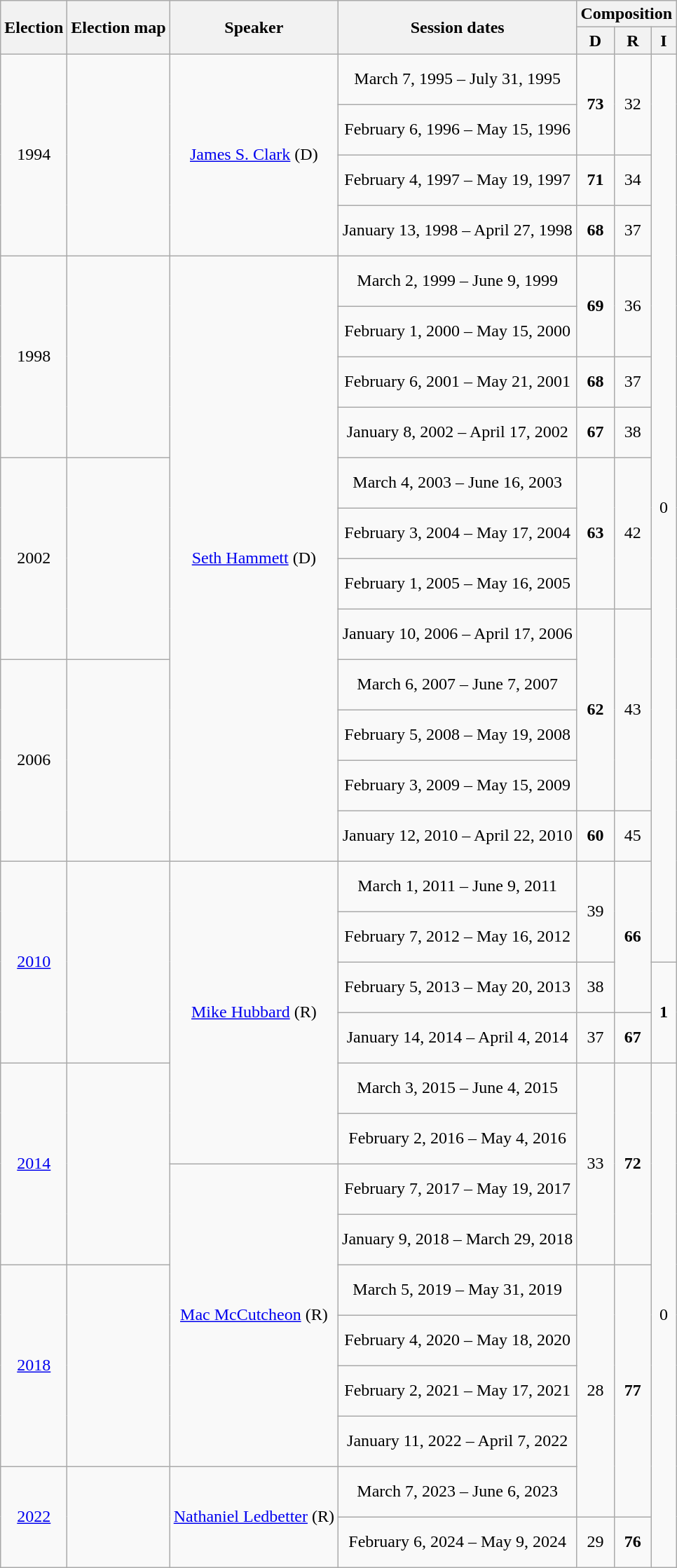<table class=wikitable style="text-align:center">
<tr>
<th rowspan="2">Election</th>
<th rowspan="2">Election map</th>
<th rowspan="2">Speaker</th>
<th rowspan="2">Session dates</th>
<th colspan="3">Composition</th>
</tr>
<tr>
<th>D</th>
<th>R</th>
<th>I</th>
</tr>
<tr style="height:3em">
<td rowspan="4">1994</td>
<td rowspan="4" align=center></td>
<td rowspan="4" ><a href='#'>James S. Clark</a> (D)</td>
<td>March 7, 1995 – July 31, 1995</td>
<td rowspan="2" ><strong>73</strong></td>
<td rowspan="2">32</td>
<td rowspan="18">0</td>
</tr>
<tr style="height:3em">
<td>February 6, 1996 – May 15, 1996</td>
</tr>
<tr style="height:3em">
<td>February 4, 1997 – May 19, 1997</td>
<td><strong>71</strong></td>
<td>34</td>
</tr>
<tr style="height:3em">
<td>January 13, 1998 – April 27, 1998</td>
<td><strong>68</strong></td>
<td>37</td>
</tr>
<tr style="height:3em">
<td rowspan="4">1998</td>
<td rowspan="4" align=center></td>
<td rowspan="12" ><a href='#'>Seth Hammett</a> (D)</td>
<td>March 2, 1999 – June 9, 1999</td>
<td rowspan="2" ><strong>69</strong></td>
<td rowspan="2">36</td>
</tr>
<tr style="height:3em">
<td>February 1, 2000 – May 15, 2000</td>
</tr>
<tr style="height:3em">
<td>February 6, 2001 – May 21, 2001</td>
<td><strong>68</strong></td>
<td>37</td>
</tr>
<tr style="height:3em">
<td>January 8, 2002 – April 17, 2002</td>
<td><strong>67</strong></td>
<td>38</td>
</tr>
<tr style="height:3em">
<td rowspan="4">2002</td>
<td rowspan="4" align=center></td>
<td>March 4, 2003 – June 16, 2003</td>
<td rowspan="3" ><strong>63</strong></td>
<td rowspan="3">42</td>
</tr>
<tr style="height:3em">
<td>February 3, 2004 – May 17, 2004</td>
</tr>
<tr style="height:3em">
<td>February 1, 2005 – May 16, 2005</td>
</tr>
<tr style="height:3em">
<td>January 10, 2006 – April 17, 2006</td>
<td rowspan="4" ><strong>62</strong></td>
<td rowspan="4">43</td>
</tr>
<tr style="height:3em">
<td rowspan="4">2006</td>
<td rowspan="4" align=center></td>
<td>March 6, 2007 – June 7, 2007</td>
</tr>
<tr style="height:3em">
<td>February 5, 2008 – May 19, 2008</td>
</tr>
<tr style="height:3em">
<td>February 3, 2009 – May 15, 2009</td>
</tr>
<tr style="height:3em">
<td>January 12, 2010 – April 22, 2010</td>
<td><strong>60</strong></td>
<td>45</td>
</tr>
<tr style="height:3em">
<td rowspan="4"><a href='#'>2010</a></td>
<td rowspan="4" align=center></td>
<td rowspan="6" ><a href='#'>Mike Hubbard</a> (R)</td>
<td>March 1, 2011 – June 9, 2011</td>
<td rowspan="2">39</td>
<td rowspan="3" ><strong>66</strong></td>
</tr>
<tr style="height:3em">
<td>February 7, 2012 – May 16, 2012</td>
</tr>
<tr style="height:3em">
<td>February 5, 2013 – May 20, 2013</td>
<td>38</td>
<td rowspan="2" ><strong>1</strong></td>
</tr>
<tr style="height:3em">
<td>January 14, 2014 – April 4, 2014</td>
<td>37</td>
<td><strong>67</strong></td>
</tr>
<tr style="height:3em">
<td rowspan="4"><a href='#'>2014</a></td>
<td rowspan="4" align=center></td>
<td>March 3, 2015 – June 4, 2015</td>
<td rowspan="4">33</td>
<td rowspan="4" ><strong>72</strong></td>
<td rowspan="10">0</td>
</tr>
<tr style="height:3em">
<td>February 2, 2016 – May 4, 2016</td>
</tr>
<tr style="height:3em">
<td rowspan="6" ><a href='#'>Mac McCutcheon</a> (R)</td>
<td>February 7, 2017 – May 19, 2017</td>
</tr>
<tr style="height:3em">
<td>January 9, 2018 – March 29, 2018</td>
</tr>
<tr style="height:3em">
<td rowspan="4"><a href='#'>2018</a></td>
<td rowspan="4" align=center></td>
<td>March 5, 2019 – May 31, 2019</td>
<td rowspan="5">28</td>
<td rowspan="5" ><strong>77</strong></td>
</tr>
<tr style="height:3em">
<td>February 4, 2020 – May 18, 2020</td>
</tr>
<tr style="height:3em">
<td>February 2, 2021 – May 17, 2021</td>
</tr>
<tr style="height:3em">
<td>January 11, 2022 – April 7, 2022</td>
</tr>
<tr style="height:3em">
<td rowspan="2"><a href='#'>2022</a></td>
<td rowspan="2" align=center></td>
<td rowspan="5" ><a href='#'>Nathaniel Ledbetter</a> (R)</td>
<td>March 7, 2023 – June 6, 2023</td>
</tr>
<tr style="height:3em">
<td>February 6, 2024 – May 9, 2024</td>
<td>29</td>
<td><strong>76</strong></td>
</tr>
</table>
